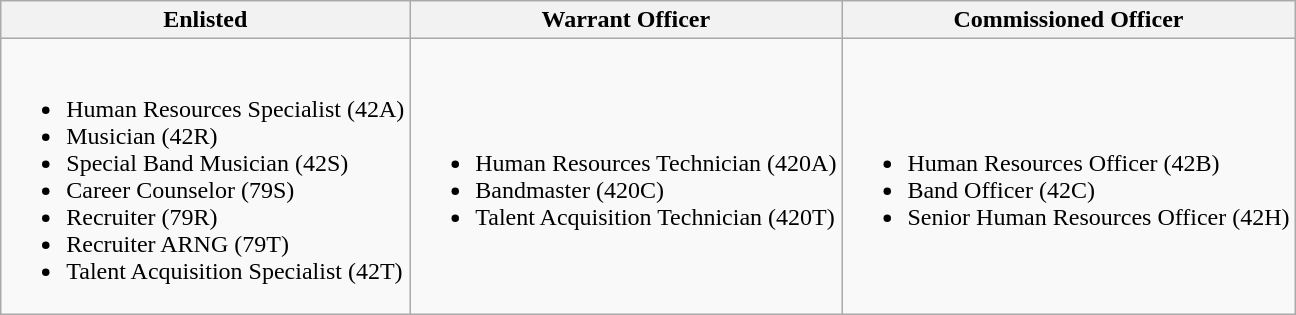<table class="wikitable">
<tr>
<th>Enlisted</th>
<th>Warrant Officer</th>
<th>Commissioned Officer</th>
</tr>
<tr>
<td><br><ul><li>Human Resources Specialist (42A)</li><li>Musician (42R)</li><li>Special Band Musician (42S)</li><li>Career Counselor (79S)</li><li>Recruiter (79R)</li><li>Recruiter ARNG (79T)</li><li>Talent Acquisition Specialist (42T)</li></ul></td>
<td><br><ul><li>Human Resources Technician (420A)</li><li>Bandmaster (420C)</li><li>Talent Acquisition Technician (420T)</li></ul></td>
<td><br><ul><li>Human Resources Officer (42B)</li><li>Band Officer (42C)</li><li>Senior Human Resources Officer (42H)</li></ul></td>
</tr>
</table>
